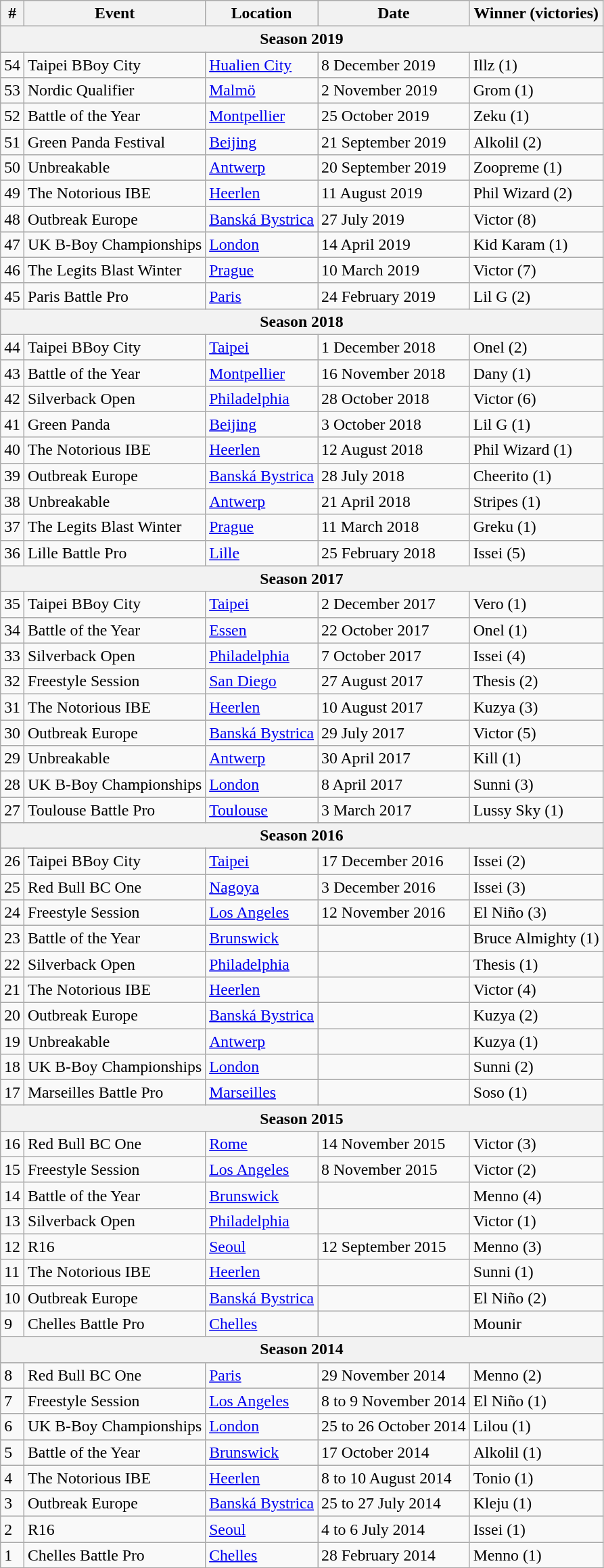<table id="Past events"  class="sortable wikitable succession-box" style="font-size:99%">
<tr>
<th scope="col">#</th>
<th scope="col">Event</th>
<th scope="col">Location</th>
<th scope="col">Date</th>
<th scope="col">Winner (victories)</th>
</tr>
<tr>
<th colspan="7">Season 2019</th>
</tr>
<tr>
<td>54</td>
<td> Taipei BBoy City</td>
<td><a href='#'>Hualien City</a></td>
<td>8 December 2019</td>
<td> Illz (1)</td>
</tr>
<tr>
<td>53</td>
<td> Nordic Qualifier</td>
<td><a href='#'>Malmö</a></td>
<td>2 November 2019</td>
<td> Grom (1)</td>
</tr>
<tr>
<td>52</td>
<td> Battle of the Year</td>
<td><a href='#'>Montpellier</a></td>
<td>25 October 2019</td>
<td> Zeku (1)</td>
</tr>
<tr>
<td>51</td>
<td> Green Panda Festival</td>
<td><a href='#'>Beijing</a></td>
<td>21 September 2019</td>
<td> Alkolil (2)</td>
</tr>
<tr>
<td>50</td>
<td> Unbreakable</td>
<td><a href='#'>Antwerp</a></td>
<td>20 September 2019</td>
<td> Zoopreme (1)</td>
</tr>
<tr>
<td>49</td>
<td> The Notorious IBE</td>
<td><a href='#'>Heerlen</a></td>
<td>11 August 2019</td>
<td> Phil Wizard (2)</td>
</tr>
<tr>
<td>48</td>
<td> Outbreak Europe</td>
<td><a href='#'>Banská Bystrica</a></td>
<td>27 July 2019</td>
<td> Victor (8)</td>
</tr>
<tr>
<td>47</td>
<td> UK B-Boy Championships</td>
<td><a href='#'>London</a></td>
<td>14 April 2019</td>
<td> Kid Karam (1)</td>
</tr>
<tr>
<td>46</td>
<td> The Legits Blast Winter</td>
<td><a href='#'>Prague</a></td>
<td>10 March 2019</td>
<td> Victor (7)</td>
</tr>
<tr>
<td>45</td>
<td> Paris Battle Pro</td>
<td><a href='#'>Paris</a></td>
<td>24 February 2019</td>
<td> Lil G (2)</td>
</tr>
<tr>
<th colspan="7">Season 2018</th>
</tr>
<tr>
<td>44</td>
<td> Taipei BBoy City</td>
<td><a href='#'>Taipei</a></td>
<td>1 December 2018</td>
<td> Onel (2)</td>
</tr>
<tr>
<td>43</td>
<td> Battle of the Year</td>
<td><a href='#'>Montpellier</a></td>
<td>16 November 2018</td>
<td> Dany (1)</td>
</tr>
<tr>
<td>42</td>
<td> Silverback Open</td>
<td><a href='#'>Philadelphia</a></td>
<td>28 October 2018</td>
<td> Victor (6)</td>
</tr>
<tr>
<td>41</td>
<td> Green Panda</td>
<td><a href='#'>Beijing</a></td>
<td>3 October 2018</td>
<td> Lil G (1)</td>
</tr>
<tr>
<td>40</td>
<td> The Notorious IBE</td>
<td><a href='#'>Heerlen</a></td>
<td>12 August 2018</td>
<td> Phil Wizard (1)</td>
</tr>
<tr>
<td>39</td>
<td> Outbreak Europe</td>
<td><a href='#'>Banská Bystrica</a></td>
<td>28 July 2018</td>
<td> Cheerito (1)</td>
</tr>
<tr>
<td>38</td>
<td> Unbreakable</td>
<td><a href='#'>Antwerp</a></td>
<td>21 April 2018</td>
<td> Stripes (1)</td>
</tr>
<tr>
<td>37</td>
<td> The Legits Blast Winter</td>
<td><a href='#'>Prague</a></td>
<td>11 March 2018</td>
<td> Greku (1)</td>
</tr>
<tr>
<td>36</td>
<td> Lille Battle Pro</td>
<td><a href='#'>Lille</a></td>
<td>25 February 2018</td>
<td> Issei (5)</td>
</tr>
<tr>
<th colspan="7">Season 2017</th>
</tr>
<tr>
<td>35</td>
<td> Taipei BBoy City</td>
<td><a href='#'>Taipei</a></td>
<td>2 December 2017</td>
<td> Vero (1)</td>
</tr>
<tr>
<td>34</td>
<td> Battle of the Year</td>
<td><a href='#'>Essen</a></td>
<td>22 October 2017</td>
<td> Onel (1)</td>
</tr>
<tr>
<td>33</td>
<td> Silverback Open</td>
<td><a href='#'>Philadelphia</a></td>
<td>7 October 2017</td>
<td> Issei (4)</td>
</tr>
<tr>
<td>32</td>
<td> Freestyle Session</td>
<td><a href='#'>San Diego</a></td>
<td>27 August 2017</td>
<td> Thesis (2)</td>
</tr>
<tr>
<td>31</td>
<td> The Notorious IBE</td>
<td><a href='#'>Heerlen</a></td>
<td>10 August 2017</td>
<td> Kuzya (3)</td>
</tr>
<tr>
<td>30</td>
<td> Outbreak Europe</td>
<td><a href='#'>Banská Bystrica</a></td>
<td>29 July 2017</td>
<td> Victor (5)</td>
</tr>
<tr>
<td>29</td>
<td> Unbreakable</td>
<td><a href='#'>Antwerp</a></td>
<td>30 April 2017</td>
<td> Kill (1)</td>
</tr>
<tr>
<td>28</td>
<td> UK B-Boy Championships</td>
<td><a href='#'>London</a></td>
<td>8 April 2017</td>
<td> Sunni (3)</td>
</tr>
<tr>
<td>27</td>
<td> Toulouse Battle Pro</td>
<td><a href='#'>Toulouse</a></td>
<td>3 March 2017</td>
<td> Lussy Sky (1)</td>
</tr>
<tr>
<th colspan="7">Season 2016</th>
</tr>
<tr>
<td>26</td>
<td> Taipei BBoy City</td>
<td><a href='#'>Taipei</a></td>
<td>17 December 2016</td>
<td> Issei (2)</td>
</tr>
<tr>
<td>25</td>
<td> Red Bull BC One</td>
<td><a href='#'>Nagoya</a></td>
<td>3 December 2016</td>
<td> Issei (3)</td>
</tr>
<tr>
<td>24</td>
<td> Freestyle Session</td>
<td><a href='#'>Los Angeles</a></td>
<td>12 November 2016</td>
<td> El Niño (3)</td>
</tr>
<tr>
<td>23</td>
<td> Battle of the Year</td>
<td><a href='#'>Brunswick</a></td>
<td></td>
<td> Bruce Almighty (1)</td>
</tr>
<tr>
<td>22</td>
<td> Silverback Open</td>
<td><a href='#'>Philadelphia</a></td>
<td></td>
<td> Thesis (1)</td>
</tr>
<tr>
<td>21</td>
<td> The Notorious IBE</td>
<td><a href='#'>Heerlen</a></td>
<td></td>
<td> Victor (4)</td>
</tr>
<tr>
<td>20</td>
<td> Outbreak Europe</td>
<td><a href='#'>Banská Bystrica</a></td>
<td></td>
<td> Kuzya (2)</td>
</tr>
<tr>
<td>19</td>
<td> Unbreakable</td>
<td><a href='#'>Antwerp</a></td>
<td></td>
<td> Kuzya (1)</td>
</tr>
<tr>
<td>18</td>
<td> UK B-Boy Championships</td>
<td><a href='#'>London</a></td>
<td></td>
<td> Sunni (2)</td>
</tr>
<tr>
<td>17</td>
<td> Marseilles Battle Pro</td>
<td><a href='#'>Marseilles</a></td>
<td></td>
<td> Soso (1)</td>
</tr>
<tr>
<th colspan="7">Season 2015</th>
</tr>
<tr>
<td>16</td>
<td> Red Bull BC One</td>
<td><a href='#'>Rome</a></td>
<td>14 November 2015</td>
<td> Victor (3)</td>
</tr>
<tr>
<td>15</td>
<td> Freestyle Session</td>
<td><a href='#'>Los Angeles</a></td>
<td>8 November 2015</td>
<td> Victor (2)</td>
</tr>
<tr>
<td>14</td>
<td> Battle of the Year</td>
<td><a href='#'>Brunswick</a></td>
<td></td>
<td> Menno (4)</td>
</tr>
<tr>
<td>13</td>
<td> Silverback Open</td>
<td><a href='#'>Philadelphia</a></td>
<td></td>
<td> Victor (1)</td>
</tr>
<tr>
<td>12</td>
<td> R16</td>
<td><a href='#'>Seoul</a></td>
<td>12 September 2015</td>
<td> Menno (3)</td>
</tr>
<tr>
<td>11</td>
<td> The Notorious IBE</td>
<td><a href='#'>Heerlen</a></td>
<td></td>
<td> Sunni (1)</td>
</tr>
<tr>
<td>10</td>
<td> Outbreak Europe</td>
<td><a href='#'>Banská Bystrica</a></td>
<td></td>
<td> El Niño (2)</td>
</tr>
<tr>
<td>9</td>
<td> Chelles Battle Pro</td>
<td><a href='#'>Chelles</a></td>
<td></td>
<td> Mounir</td>
</tr>
<tr>
<th colspan="7">Season 2014</th>
</tr>
<tr>
<td>8</td>
<td> Red Bull BC One</td>
<td><a href='#'>Paris</a></td>
<td>29 November 2014</td>
<td> Menno (2)</td>
</tr>
<tr>
<td>7</td>
<td> Freestyle Session</td>
<td><a href='#'>Los Angeles</a></td>
<td>8 to 9 November 2014</td>
<td> El Niño (1)</td>
</tr>
<tr>
<td>6</td>
<td> UK B-Boy Championships</td>
<td><a href='#'>London</a></td>
<td>25 to 26 October 2014</td>
<td> Lilou (1)</td>
</tr>
<tr>
<td>5</td>
<td> Battle of the Year</td>
<td><a href='#'>Brunswick</a></td>
<td>17 October 2014</td>
<td> Alkolil (1)</td>
</tr>
<tr>
<td>4</td>
<td> The Notorious IBE</td>
<td><a href='#'>Heerlen</a></td>
<td>8 to 10 August 2014</td>
<td> Tonio (1)</td>
</tr>
<tr>
<td>3</td>
<td> Outbreak Europe</td>
<td><a href='#'>Banská Bystrica</a></td>
<td>25 to 27 July 2014</td>
<td> Kleju (1)</td>
</tr>
<tr>
<td>2</td>
<td> R16</td>
<td><a href='#'>Seoul</a></td>
<td>4 to 6 July 2014</td>
<td> Issei (1)</td>
</tr>
<tr>
<td>1</td>
<td> Chelles Battle Pro</td>
<td><a href='#'>Chelles</a></td>
<td>28 February 2014</td>
<td> Menno (1)</td>
</tr>
<tr>
</tr>
</table>
